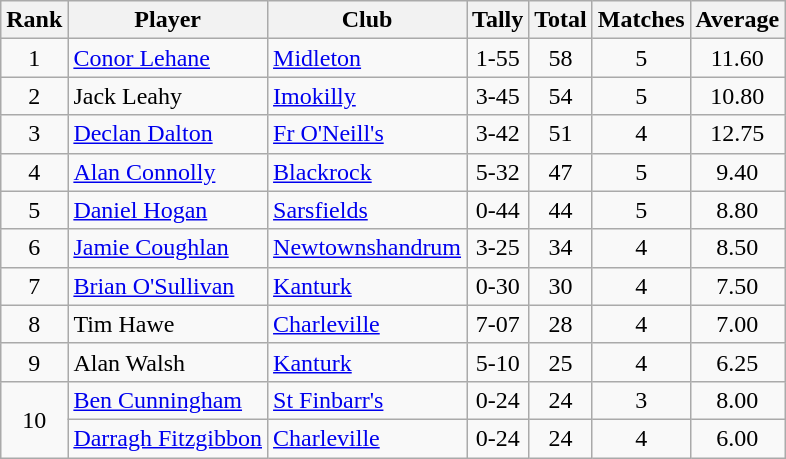<table class="wikitable">
<tr>
<th>Rank</th>
<th>Player</th>
<th>Club</th>
<th>Tally</th>
<th>Total</th>
<th>Matches</th>
<th>Average</th>
</tr>
<tr>
<td rowspan="1" style="text-align:center;">1</td>
<td><a href='#'>Conor Lehane</a></td>
<td><a href='#'>Midleton</a></td>
<td align=center>1-55</td>
<td align=center>58</td>
<td align=center>5</td>
<td align=center>11.60</td>
</tr>
<tr>
<td rowspan="1" style="text-align:center;">2</td>
<td>Jack Leahy</td>
<td><a href='#'>Imokilly</a></td>
<td align=center>3-45</td>
<td align=center>54</td>
<td align=center>5</td>
<td align=center>10.80</td>
</tr>
<tr>
<td rowspan="1" style="text-align:center;">3</td>
<td><a href='#'>Declan Dalton</a></td>
<td><a href='#'>Fr O'Neill's</a></td>
<td align=center>3-42</td>
<td align=center>51</td>
<td align=center>4</td>
<td align=center>12.75</td>
</tr>
<tr>
<td rowspan=1 align=center>4</td>
<td><a href='#'>Alan Connolly</a></td>
<td><a href='#'>Blackrock</a></td>
<td align=center>5-32</td>
<td align=center>47</td>
<td align=center>5</td>
<td align=center>9.40</td>
</tr>
<tr>
<td rowspan="1" style="text-align:center;">5</td>
<td><a href='#'>Daniel Hogan</a></td>
<td><a href='#'>Sarsfields</a></td>
<td align=center>0-44</td>
<td align=center>44</td>
<td align=center>5</td>
<td align=center>8.80</td>
</tr>
<tr>
<td rowspan="1" style="text-align:center;">6</td>
<td><a href='#'>Jamie Coughlan</a></td>
<td><a href='#'>Newtownshandrum</a></td>
<td align=center>3-25</td>
<td align=center>34</td>
<td align=center>4</td>
<td align=center>8.50</td>
</tr>
<tr>
<td rowspan="1" style="text-align:center;">7</td>
<td><a href='#'>Brian O'Sullivan</a></td>
<td><a href='#'>Kanturk</a></td>
<td align=center>0-30</td>
<td align=center>30</td>
<td align=center>4</td>
<td align=center>7.50</td>
</tr>
<tr>
<td rowspan=1 align=center>8</td>
<td>Tim Hawe</td>
<td><a href='#'>Charleville</a></td>
<td align=center>7-07</td>
<td align=center>28</td>
<td align=center>4</td>
<td align=center>7.00</td>
</tr>
<tr>
<td rowspan="1" style="text-align:center;">9</td>
<td>Alan Walsh</td>
<td><a href='#'>Kanturk</a></td>
<td align=center>5-10</td>
<td align=center>25</td>
<td align=center>4</td>
<td align=center>6.25</td>
</tr>
<tr>
<td rowspan="2" style="text-align:center;">10</td>
<td><a href='#'>Ben Cunningham</a></td>
<td><a href='#'>St Finbarr's</a></td>
<td align=center>0-24</td>
<td align=center>24</td>
<td align=center>3</td>
<td align=center>8.00</td>
</tr>
<tr>
<td><a href='#'>Darragh Fitzgibbon</a></td>
<td><a href='#'>Charleville</a></td>
<td align=center>0-24</td>
<td align=center>24</td>
<td align=center>4</td>
<td align=center>6.00</td>
</tr>
</table>
